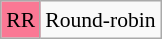<table class="wikitable" style="margin:0.5em auto; font-size:90%; line-height:1.25em;">
<tr>
<td bgcolor="#FA7894" align=center>RR</td>
<td>Round-robin</td>
</tr>
</table>
